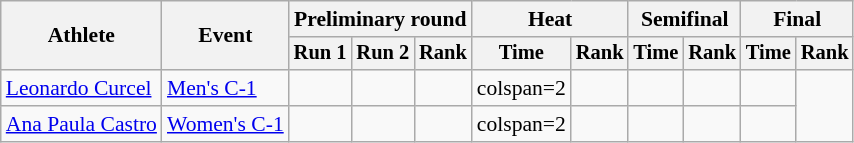<table class="wikitable" style="font-size:90%;text-align:center">
<tr>
<th rowspan=2>Athlete</th>
<th rowspan=2>Event</th>
<th colspan=3>Preliminary round</th>
<th colspan=2>Heat</th>
<th colspan=2>Semifinal</th>
<th colspan=2>Final</th>
</tr>
<tr style=font-size:95%>
<th>Run 1</th>
<th>Run 2</th>
<th>Rank</th>
<th>Time</th>
<th>Rank</th>
<th>Time</th>
<th>Rank</th>
<th>Time</th>
<th>Rank</th>
</tr>
<tr>
<td style="text-align:left"><a href='#'>Leonardo Curcel</a></td>
<td style="text-align:left"><a href='#'>Men's C-1</a></td>
<td></td>
<td></td>
<td></td>
<td>colspan=2 </td>
<td></td>
<td></td>
<td></td>
<td></td>
</tr>
<tr>
<td style="text-align:left"><a href='#'>Ana Paula Castro</a></td>
<td style="text-align:left"><a href='#'>Women's C-1</a></td>
<td></td>
<td></td>
<td></td>
<td>colspan=2 </td>
<td></td>
<td></td>
<td></td>
<td></td>
</tr>
</table>
